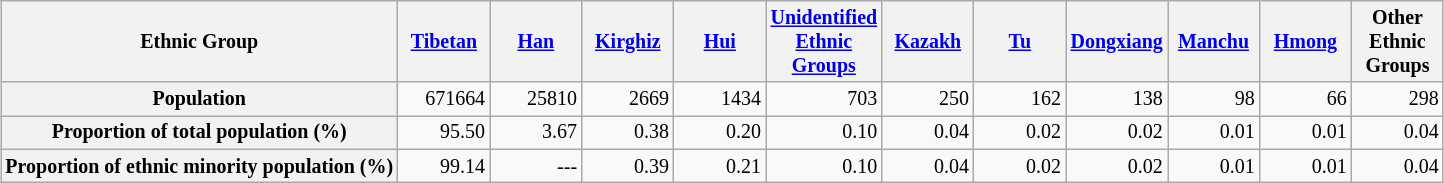<table class="wikitable" style="margin: 1em auto 1em auto; font-size:smaller; text-align:right">
<tr>
<th>Ethnic Group</th>
<th width="55"><a href='#'>Tibetan</a></th>
<th ! width="55"><a href='#'>Han</a></th>
<th ! width="55"><a href='#'>Kirghiz</a></th>
<th ! width="55"><a href='#'>Hui</a></th>
<th ! width="55"><a href='#'>Unidentified Ethnic Groups</a></th>
<th ! width="55"><a href='#'>Kazakh</a></th>
<th ! width="55"><a href='#'>Tu</a></th>
<th ! width="55"><a href='#'>Dongxiang</a></th>
<th ! width="55"><a href='#'>Manchu</a></th>
<th ! width="55"><a href='#'>Hmong</a></th>
<th ! width="55">Other Ethnic Groups</th>
</tr>
<tr>
<th>Population</th>
<td>671664</td>
<td>25810</td>
<td>2669</td>
<td>1434</td>
<td>703</td>
<td>250</td>
<td>162</td>
<td>138</td>
<td>98</td>
<td>66</td>
<td>298</td>
</tr>
<tr>
<th>Proportion of total population (%)</th>
<td>95.50</td>
<td>3.67</td>
<td>0.38</td>
<td>0.20</td>
<td>0.10</td>
<td>0.04</td>
<td>0.02</td>
<td>0.02</td>
<td>0.01</td>
<td>0.01</td>
<td>0.04</td>
</tr>
<tr>
<th>Proportion of ethnic minority population (%)</th>
<td>99.14</td>
<td>---</td>
<td>0.39</td>
<td>0.21</td>
<td>0.10</td>
<td>0.04</td>
<td>0.02</td>
<td>0.02</td>
<td>0.01</td>
<td>0.01</td>
<td>0.04</td>
</tr>
</table>
